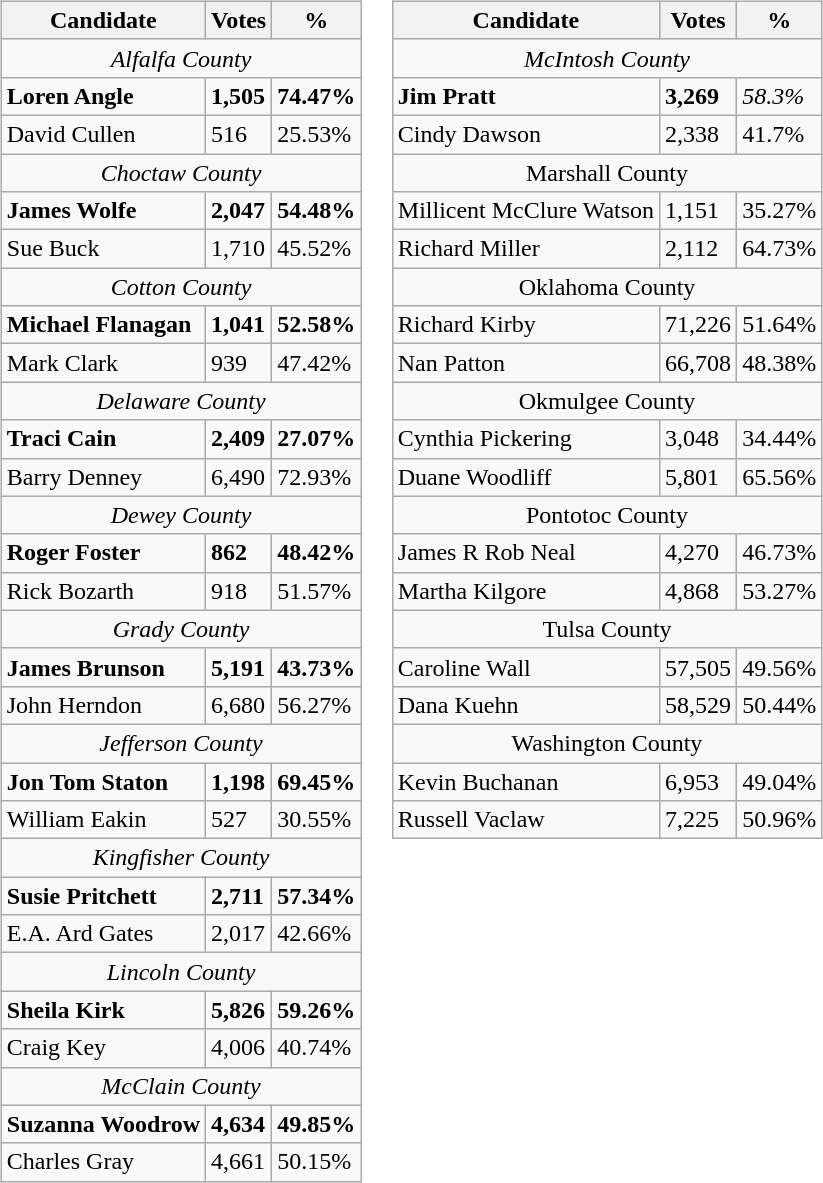<table>
<tr>
<td><br><table class="wikitable">
<tr>
<th style="text-align:center;"><strong>Candidate</strong></th>
<th valign="top"><strong>Votes</strong></th>
<th valign="top"><strong>%</strong></th>
</tr>
<tr>
<td colspan="3" align="center"><em>Alfalfa County</em></td>
</tr>
<tr>
<td><strong>Loren Angle</strong></td>
<td><strong>1,505</strong></td>
<td><strong>74.47%</strong></td>
</tr>
<tr>
<td>David Cullen</td>
<td>516</td>
<td>25.53%</td>
</tr>
<tr>
<td colspan="3" align="center"><em>Choctaw County</em></td>
</tr>
<tr>
<td><strong>James Wolfe</strong></td>
<td><strong>2,047</strong></td>
<td><strong>54.48%</strong></td>
</tr>
<tr>
<td>Sue Buck</td>
<td>1,710</td>
<td>45.52%</td>
</tr>
<tr>
<td colspan="3" align="center"><em>Cotton County</em></td>
</tr>
<tr>
<td><strong>Michael Flanagan</strong></td>
<td><strong>1,041</strong></td>
<td><strong>52.58%</strong></td>
</tr>
<tr>
<td>Mark Clark</td>
<td>939</td>
<td>47.42%</td>
</tr>
<tr>
<td colspan="3" align="center"><em>Delaware County</em></td>
</tr>
<tr>
<td><strong>Traci Cain</strong></td>
<td><strong>2,409</strong></td>
<td><strong>27.07%</strong></td>
</tr>
<tr>
<td>Barry Denney</td>
<td>6,490</td>
<td>72.93%</td>
</tr>
<tr>
<td colspan="3" align="center"><em>Dewey County</em></td>
</tr>
<tr>
<td><strong>Roger Foster</strong></td>
<td><strong>862</strong></td>
<td><strong>48.42%</strong></td>
</tr>
<tr>
<td>Rick Bozarth</td>
<td>918</td>
<td>51.57%</td>
</tr>
<tr>
<td colspan="3" align="center"><em>Grady County</em></td>
</tr>
<tr>
<td><strong>James Brunson</strong></td>
<td><strong>5,191</strong></td>
<td><strong>43.73%</strong></td>
</tr>
<tr>
<td>John Herndon</td>
<td>6,680</td>
<td>56.27%</td>
</tr>
<tr>
<td colspan="3" align="center"><em>Jefferson County</em></td>
</tr>
<tr>
<td><strong>Jon Tom Staton</strong></td>
<td><strong>1,198</strong></td>
<td><strong>69.45%</strong></td>
</tr>
<tr>
<td>William Eakin</td>
<td>527</td>
<td>30.55%</td>
</tr>
<tr>
<td colspan="3" align="center"><em>Kingfisher County</em></td>
</tr>
<tr>
<td><strong>Susie Pritchett</strong></td>
<td><strong>2,711</strong></td>
<td><strong>57.34%</strong></td>
</tr>
<tr>
<td>E.A. Ard Gates</td>
<td>2,017</td>
<td>42.66%</td>
</tr>
<tr>
<td colspan="3" align="center"><em>Lincoln County</em></td>
</tr>
<tr>
<td><strong>Sheila Kirk</strong></td>
<td><strong>5,826</strong></td>
<td><strong>59.26%</strong></td>
</tr>
<tr>
<td>Craig Key</td>
<td>4,006</td>
<td>40.74%</td>
</tr>
<tr>
<td colspan="3" align="center"><em>McClain County</em></td>
</tr>
<tr>
<td><strong>Suzanna Woodrow</strong></td>
<td><strong>4,634</strong></td>
<td><strong>49.85%</strong></td>
</tr>
<tr>
<td>Charles Gray</td>
<td>4,661</td>
<td>50.15%</td>
</tr>
</table>
</td>
<td style="vertical-align:top;"><br><table class="wikitable">
<tr>
<th style="text-align:center;"><strong>Candidate</strong></th>
<th valign="top"><strong>Votes</strong></th>
<th valign="top"><strong>%</strong></th>
</tr>
<tr>
<td colspan="3" align="center"><em>McIntosh County</em></td>
</tr>
<tr>
<td><strong>Jim Pratt</strong></td>
<td><strong>3,269</strong></td>
<td><em>58.3%<strong></td>
</tr>
<tr>
<td>Cindy Dawson</td>
<td>2,338</td>
<td>41.7%</td>
</tr>
<tr>
<td colspan="3" align="center"></em>Marshall County<em></td>
</tr>
<tr>
<td></strong>Millicent McClure Watson<strong></td>
<td></strong>1,151<strong></td>
<td></strong>35.27%<strong></td>
</tr>
<tr>
<td>Richard Miller</td>
<td>2,112</td>
<td>64.73%</td>
</tr>
<tr>
<td colspan="3" align="center"></em>Oklahoma County<em></td>
</tr>
<tr>
<td></strong>Richard Kirby<strong></td>
<td></strong>71,226<strong></td>
<td></strong>51.64%<strong></td>
</tr>
<tr>
<td>Nan Patton</td>
<td>66,708</td>
<td>48.38%</td>
</tr>
<tr>
<td colspan="3" align="center"></em>Okmulgee County<em></td>
</tr>
<tr>
<td></strong>Cynthia Pickering<strong></td>
<td></strong>3,048<strong></td>
<td></strong>34.44%<strong></td>
</tr>
<tr>
<td>Duane Woodliff</td>
<td>5,801</td>
<td>65.56%</td>
</tr>
<tr>
<td colspan="3" align="center"></em>Pontotoc County<em></td>
</tr>
<tr>
<td></strong>James R Rob Neal<strong></td>
<td></strong>4,270<strong></td>
<td></strong>46.73%<strong></td>
</tr>
<tr>
<td>Martha Kilgore</td>
<td>4,868</td>
<td>53.27%</td>
</tr>
<tr>
<td colspan="3" align="center"></em>Tulsa County<em></td>
</tr>
<tr>
<td></strong>Caroline Wall<strong></td>
<td></strong>57,505<strong></td>
<td></strong>49.56%<strong></td>
</tr>
<tr>
<td>Dana Kuehn</td>
<td>58,529</td>
<td>50.44%</td>
</tr>
<tr>
<td colspan="3" align="center"></em>Washington County<em></td>
</tr>
<tr>
<td></strong>Kevin Buchanan<strong></td>
<td></strong>6,953<strong></td>
<td></strong>49.04%<strong></td>
</tr>
<tr>
<td>Russell Vaclaw</td>
<td>7,225</td>
<td>50.96%</td>
</tr>
</table>
</td>
</tr>
</table>
